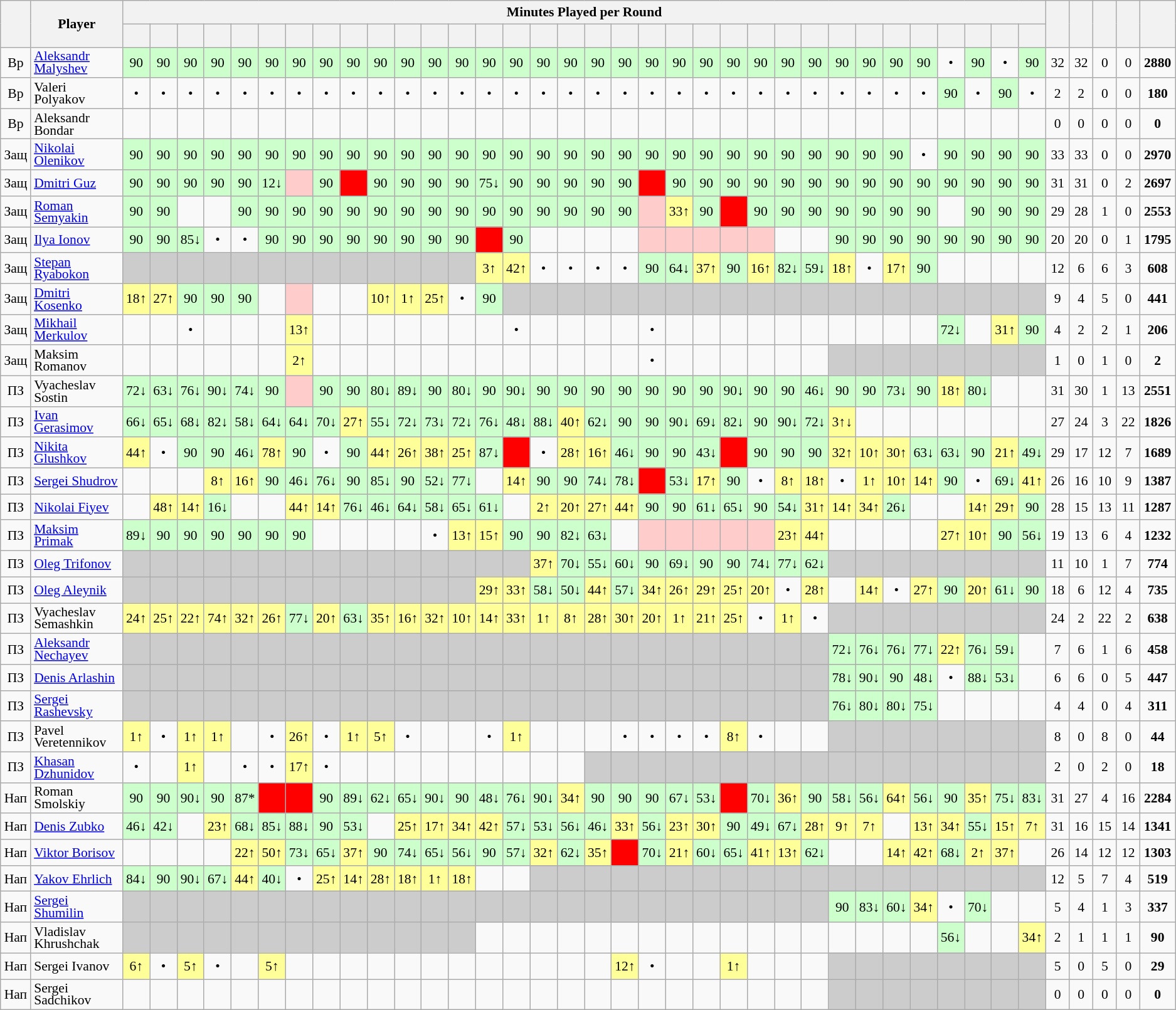<table class="wikitable" style="text-align:center; line-height: 90%; font-size:90%;">
<tr>
<th rowspan=2 width=30></th>
<th rowspan=2 width=170>Player</th>
<th colspan=34 height=18>Minutes Played per Round</th>
<th rowspan=2 width=40></th>
<th rowspan=2 width=40></th>
<th rowspan=2 width=40></th>
<th rowspan=2 width=40></th>
<th rowspan=2 width=40></th>
</tr>
<tr>
<th width=25 height=18></th>
<th width=25></th>
<th width=25></th>
<th width=25></th>
<th width=25></th>
<th width=25></th>
<th width=25></th>
<th width=25></th>
<th width=25></th>
<th width=25></th>
<th width=25></th>
<th width=25></th>
<th width=25></th>
<th width=25></th>
<th width=25></th>
<th width=25></th>
<th width=25></th>
<th width=25></th>
<th width=25></th>
<th width=25></th>
<th width=25></th>
<th width=25></th>
<th width=25></th>
<th width=25></th>
<th width=25></th>
<th width=25></th>
<th width=25></th>
<th width=25></th>
<th width=25></th>
<th width=25></th>
<th width=25></th>
<th width=25></th>
<th width=25></th>
<th width=25></th>
</tr>
<tr>
<td>Вр</td>
<td align=left height=21> <a href='#'>Aleksandr Malyshev</a></td>
<td bgcolor=#CCFFCC>90</td>
<td bgcolor=#CCFFCC>90</td>
<td bgcolor=#CCFFCC>90</td>
<td bgcolor=#CCFFCC>90</td>
<td bgcolor=#CCFFCC>90</td>
<td bgcolor=#CCFFCC>90</td>
<td bgcolor=#CCFFCC>90</td>
<td bgcolor=#CCFFCC>90</td>
<td bgcolor=#CCFFCC>90</td>
<td bgcolor=#CCFFCC>90</td>
<td bgcolor=#CCFFCC>90</td>
<td bgcolor=#CCFFCC>90</td>
<td bgcolor=#CCFFCC>90</td>
<td bgcolor=#CCFFCC>90</td>
<td bgcolor=#CCFFCC>90</td>
<td bgcolor=#CCFFCC>90</td>
<td bgcolor=#CCFFCC>90</td>
<td bgcolor=#CCFFCC>90</td>
<td bgcolor=#CCFFCC>90</td>
<td bgcolor=#CCFFCC>90</td>
<td bgcolor=#CCFFCC>90</td>
<td bgcolor=#CCFFCC>90</td>
<td bgcolor=#CCFFCC>90</td>
<td bgcolor=#CCFFCC>90</td>
<td bgcolor=#CCFFCC>90</td>
<td bgcolor=#CCFFCC>90</td>
<td bgcolor=#CCFFCC>90</td>
<td bgcolor=#CCFFCC>90</td>
<td bgcolor=#CCFFCC>90</td>
<td bgcolor=#CCFFCC>90</td>
<td>•</td>
<td bgcolor=#CCFFCC>90</td>
<td>•</td>
<td bgcolor=#CCFFCC>90</td>
<td>32</td>
<td>32</td>
<td>0</td>
<td>0</td>
<td><strong>2880</strong></td>
</tr>
<tr>
<td>Вр</td>
<td align=left height=21> Valeri Polyakov</td>
<td>•</td>
<td>•</td>
<td>•</td>
<td>•</td>
<td>•</td>
<td>•</td>
<td>•</td>
<td>•</td>
<td>•</td>
<td>•</td>
<td>•</td>
<td>•</td>
<td>•</td>
<td>•</td>
<td>•</td>
<td>•</td>
<td>•</td>
<td>•</td>
<td>•</td>
<td>•</td>
<td>•</td>
<td>•</td>
<td>•</td>
<td>•</td>
<td>•</td>
<td>•</td>
<td>•</td>
<td>•</td>
<td>•</td>
<td>•</td>
<td bgcolor=#CCFFCC>90</td>
<td>•</td>
<td bgcolor=#CCFFCC>90</td>
<td>•</td>
<td>2</td>
<td>2</td>
<td>0</td>
<td>0</td>
<td><strong>180</strong></td>
</tr>
<tr>
<td>Вр</td>
<td align=left height=21> Aleksandr Bondar</td>
<td></td>
<td></td>
<td></td>
<td></td>
<td></td>
<td></td>
<td></td>
<td></td>
<td></td>
<td></td>
<td></td>
<td></td>
<td></td>
<td></td>
<td></td>
<td></td>
<td></td>
<td></td>
<td></td>
<td></td>
<td></td>
<td></td>
<td></td>
<td></td>
<td></td>
<td></td>
<td></td>
<td></td>
<td></td>
<td></td>
<td></td>
<td></td>
<td></td>
<td></td>
<td>0</td>
<td>0</td>
<td>0</td>
<td>0</td>
<td><strong>0</strong></td>
</tr>
<tr>
<td>Защ</td>
<td align=left height=21> <a href='#'>Nikolai Olenikov</a></td>
<td bgcolor=#CCFFCC>90</td>
<td bgcolor=#CCFFCC>90</td>
<td bgcolor=#CCFFCC>90</td>
<td bgcolor=#CCFFCC>90</td>
<td bgcolor=#CCFFCC>90</td>
<td bgcolor=#CCFFCC>90</td>
<td bgcolor=#CCFFCC>90</td>
<td bgcolor=#CCFFCC>90</td>
<td bgcolor=#CCFFCC>90</td>
<td bgcolor=#CCFFCC>90</td>
<td bgcolor=#CCFFCC>90</td>
<td bgcolor=#CCFFCC>90</td>
<td bgcolor=#CCFFCC>90</td>
<td bgcolor=#CCFFCC>90</td>
<td bgcolor=#CCFFCC>90</td>
<td bgcolor=#CCFFCC>90</td>
<td bgcolor=#CCFFCC>90</td>
<td bgcolor=#CCFFCC>90</td>
<td bgcolor=#CCFFCC>90</td>
<td bgcolor=#CCFFCC>90</td>
<td bgcolor=#CCFFCC>90</td>
<td bgcolor=#CCFFCC>90</td>
<td bgcolor=#CCFFCC>90</td>
<td bgcolor=#CCFFCC>90</td>
<td bgcolor=#CCFFCC>90</td>
<td bgcolor=#CCFFCC>90</td>
<td bgcolor=#CCFFCC>90</td>
<td bgcolor=#CCFFCC>90</td>
<td bgcolor=#CCFFCC>90</td>
<td>•</td>
<td bgcolor=#CCFFCC>90</td>
<td bgcolor=#CCFFCC>90</td>
<td bgcolor=#CCFFCC>90</td>
<td bgcolor=#CCFFCC>90</td>
<td>33</td>
<td>33</td>
<td>0</td>
<td>0</td>
<td><strong>2970</strong></td>
</tr>
<tr>
<td>Защ</td>
<td align=left height=21> <a href='#'>Dmitri Guz</a></td>
<td bgcolor=#CCFFCC>90</td>
<td bgcolor=#CCFFCC>90</td>
<td bgcolor=#CCFFCC>90</td>
<td bgcolor=#CCFFCC>90</td>
<td bgcolor=#CCFFCC>90</td>
<td bgcolor=#CCFFCC>12↓</td>
<td bgcolor=#FFCCCC></td>
<td bgcolor=#CCFFCC>90</td>
<td bgcolor=#FF0000></td>
<td bgcolor=#CCFFCC>90</td>
<td bgcolor=#CCFFCC>90</td>
<td bgcolor=#CCFFCC>90</td>
<td bgcolor=#CCFFCC>90</td>
<td bgcolor=#CCFFCC>75↓</td>
<td bgcolor=#CCFFCC>90</td>
<td bgcolor=#CCFFCC>90</td>
<td bgcolor=#CCFFCC>90</td>
<td bgcolor=#CCFFCC>90</td>
<td bgcolor=#CCFFCC>90</td>
<td bgcolor=#FF0000></td>
<td bgcolor=#CCFFCC>90</td>
<td bgcolor=#CCFFCC>90</td>
<td bgcolor=#CCFFCC>90</td>
<td bgcolor=#CCFFCC>90</td>
<td bgcolor=#CCFFCC>90</td>
<td bgcolor=#CCFFCC>90</td>
<td bgcolor=#CCFFCC>90</td>
<td bgcolor=#CCFFCC>90</td>
<td bgcolor=#CCFFCC>90</td>
<td bgcolor=#CCFFCC>90</td>
<td bgcolor=#CCFFCC>90</td>
<td bgcolor=#CCFFCC>90</td>
<td bgcolor=#CCFFCC>90</td>
<td bgcolor=#CCFFCC>90</td>
<td>31</td>
<td>31</td>
<td>0</td>
<td>2</td>
<td><strong>2697</strong></td>
</tr>
<tr>
<td>Защ</td>
<td align=left height=21> <a href='#'>Roman Semyakin</a></td>
<td bgcolor=#CCFFCC>90</td>
<td bgcolor=#CCFFCC>90</td>
<td></td>
<td></td>
<td bgcolor=#CCFFCC>90</td>
<td bgcolor=#CCFFCC>90</td>
<td bgcolor=#CCFFCC>90</td>
<td bgcolor=#CCFFCC>90</td>
<td bgcolor=#CCFFCC>90</td>
<td bgcolor=#CCFFCC>90</td>
<td bgcolor=#CCFFCC>90</td>
<td bgcolor=#CCFFCC>90</td>
<td bgcolor=#CCFFCC>90</td>
<td bgcolor=#CCFFCC>90</td>
<td bgcolor=#CCFFCC>90</td>
<td bgcolor=#CCFFCC>90</td>
<td bgcolor=#CCFFCC>90</td>
<td bgcolor=#CCFFCC>90</td>
<td bgcolor=#CCFFCC>90</td>
<td bgcolor=#FFCCCC></td>
<td bgcolor=#FFFF99>33↑</td>
<td bgcolor=#CCFFCC>90</td>
<td bgcolor=#FF0000></td>
<td bgcolor=#CCFFCC>90</td>
<td bgcolor=#CCFFCC>90</td>
<td bgcolor=#CCFFCC>90</td>
<td bgcolor=#CCFFCC>90</td>
<td bgcolor=#CCFFCC>90</td>
<td bgcolor=#CCFFCC>90</td>
<td bgcolor=#CCFFCC>90</td>
<td></td>
<td bgcolor=#CCFFCC>90</td>
<td bgcolor=#CCFFCC>90</td>
<td bgcolor=#CCFFCC>90</td>
<td>29</td>
<td>28</td>
<td>1</td>
<td>0</td>
<td><strong>2553</strong></td>
</tr>
<tr>
<td>Защ</td>
<td align=left height=21> <a href='#'>Ilya Ionov</a></td>
<td bgcolor=#CCFFCC>90</td>
<td bgcolor=#CCFFCC>90</td>
<td bgcolor=#CCFFCC>85↓</td>
<td>•</td>
<td>•</td>
<td bgcolor=#CCFFCC>90</td>
<td bgcolor=#CCFFCC>90</td>
<td bgcolor=#CCFFCC>90</td>
<td bgcolor=#CCFFCC>90</td>
<td bgcolor=#CCFFCC>90</td>
<td bgcolor=#CCFFCC>90</td>
<td bgcolor=#CCFFCC>90</td>
<td bgcolor=#CCFFCC>90</td>
<td bgcolor=#FF0000></td>
<td bgcolor=#CCFFCC>90</td>
<td></td>
<td></td>
<td></td>
<td></td>
<td bgcolor=#FFCCCC></td>
<td bgcolor=#FFCCCC></td>
<td bgcolor=#FFCCCC></td>
<td bgcolor=#FFCCCC></td>
<td bgcolor=#FFCCCC></td>
<td></td>
<td></td>
<td bgcolor=#CCFFCC>90</td>
<td bgcolor=#CCFFCC>90</td>
<td bgcolor=#CCFFCC>90</td>
<td bgcolor=#CCFFCC>90</td>
<td bgcolor=#CCFFCC>90</td>
<td bgcolor=#CCFFCC>90</td>
<td bgcolor=#CCFFCC>90</td>
<td bgcolor=#CCFFCC>90</td>
<td>20</td>
<td>20</td>
<td>0</td>
<td>1</td>
<td><strong>1795</strong></td>
</tr>
<tr>
<td>Защ</td>
<td align=left height=21> <a href='#'>Stepan Ryabokon</a></td>
<td bgcolor=#CCCCCC></td>
<td bgcolor=#CCCCCC></td>
<td bgcolor=#CCCCCC></td>
<td bgcolor=#CCCCCC></td>
<td bgcolor=#CCCCCC></td>
<td bgcolor=#CCCCCC></td>
<td bgcolor=#CCCCCC></td>
<td bgcolor=#CCCCCC></td>
<td bgcolor=#CCCCCC></td>
<td bgcolor=#CCCCCC></td>
<td bgcolor=#CCCCCC></td>
<td bgcolor=#CCCCCC></td>
<td bgcolor=#CCCCCC></td>
<td bgcolor=#FFFF99>3↑</td>
<td bgcolor=#FFFF99>42↑</td>
<td>•</td>
<td>•</td>
<td>•</td>
<td>•</td>
<td bgcolor=#CCFFCC>90</td>
<td bgcolor=#CCFFCC>64↓</td>
<td bgcolor=#FFFF99>37↑</td>
<td bgcolor=#CCFFCC>90</td>
<td bgcolor=#FFFF99>16↑</td>
<td bgcolor=#CCFFCC>82↓</td>
<td bgcolor=#CCFFCC>59↓</td>
<td bgcolor=#FFFF99>18↑</td>
<td>•</td>
<td bgcolor=#FFFF99>17↑</td>
<td bgcolor=#CCFFCC>90</td>
<td></td>
<td></td>
<td></td>
<td></td>
<td>12</td>
<td>6</td>
<td>6</td>
<td>3</td>
<td><strong>608</strong></td>
</tr>
<tr>
<td>Защ</td>
<td align=left height=21> <a href='#'>Dmitri Kosenko</a></td>
<td bgcolor=#FFFF99>18↑</td>
<td bgcolor=#FFFF99>27↑</td>
<td bgcolor=#CCFFCC>90</td>
<td bgcolor=#CCFFCC>90</td>
<td bgcolor=#CCFFCC>90</td>
<td></td>
<td bgcolor=#FFCCCC></td>
<td></td>
<td></td>
<td bgcolor=#FFFF99>10↑</td>
<td bgcolor=#FFFF99>1↑</td>
<td bgcolor=#FFFF99>25↑</td>
<td>•</td>
<td bgcolor=#CCFFCC>90</td>
<td bgcolor=#CCCCCC></td>
<td bgcolor=#CCCCCC></td>
<td bgcolor=#CCCCCC></td>
<td bgcolor=#CCCCCC></td>
<td bgcolor=#CCCCCC></td>
<td bgcolor=#CCCCCC></td>
<td bgcolor=#CCCCCC></td>
<td bgcolor=#CCCCCC></td>
<td bgcolor=#CCCCCC></td>
<td bgcolor=#CCCCCC></td>
<td bgcolor=#CCCCCC></td>
<td bgcolor=#CCCCCC></td>
<td bgcolor=#CCCCCC></td>
<td bgcolor=#CCCCCC></td>
<td bgcolor=#CCCCCC></td>
<td bgcolor=#CCCCCC></td>
<td bgcolor=#CCCCCC></td>
<td bgcolor=#CCCCCC></td>
<td bgcolor=#CCCCCC></td>
<td bgcolor=#CCCCCC></td>
<td>9</td>
<td>4</td>
<td>5</td>
<td>0</td>
<td><strong>441</strong></td>
</tr>
<tr>
<td>Защ</td>
<td align=left height=21> <a href='#'>Mikhail Merkulov</a></td>
<td></td>
<td></td>
<td>•</td>
<td></td>
<td></td>
<td></td>
<td bgcolor=#FFFF99>13↑</td>
<td></td>
<td></td>
<td></td>
<td></td>
<td></td>
<td></td>
<td></td>
<td>•</td>
<td></td>
<td></td>
<td></td>
<td></td>
<td>•</td>
<td></td>
<td></td>
<td></td>
<td></td>
<td></td>
<td></td>
<td></td>
<td></td>
<td></td>
<td></td>
<td bgcolor=#CCFFCC>72↓</td>
<td></td>
<td bgcolor=#FFFF99>31↑</td>
<td bgcolor=#CCFFCC>90</td>
<td>4</td>
<td>2</td>
<td>2</td>
<td>1</td>
<td><strong>206</strong></td>
</tr>
<tr>
<td>Защ</td>
<td align=left height=21> Maksim Romanov</td>
<td></td>
<td></td>
<td></td>
<td></td>
<td></td>
<td></td>
<td bgcolor=#FFFF99>2↑</td>
<td></td>
<td></td>
<td></td>
<td></td>
<td></td>
<td></td>
<td></td>
<td></td>
<td></td>
<td></td>
<td></td>
<td></td>
<td>•</td>
<td></td>
<td></td>
<td></td>
<td></td>
<td></td>
<td></td>
<td bgcolor=#CCCCCC></td>
<td bgcolor=#CCCCCC></td>
<td bgcolor=#CCCCCC></td>
<td bgcolor=#CCCCCC></td>
<td bgcolor=#CCCCCC></td>
<td bgcolor=#CCCCCC></td>
<td bgcolor=#CCCCCC></td>
<td bgcolor=#CCCCCC></td>
<td>1</td>
<td>0</td>
<td>1</td>
<td>0</td>
<td><strong>2</strong></td>
</tr>
<tr>
<td>ПЗ</td>
<td align=left height=21> Vyacheslav Sostin</td>
<td bgcolor=#CCFFCC>72↓</td>
<td bgcolor=#CCFFCC>63↓</td>
<td bgcolor=#CCFFCC>76↓</td>
<td bgcolor=#CCFFCC>90↓</td>
<td bgcolor=#CCFFCC>74↓</td>
<td bgcolor=#CCFFCC>90</td>
<td bgcolor=#FFCCCC></td>
<td bgcolor=#CCFFCC>90</td>
<td bgcolor=#CCFFCC>90</td>
<td bgcolor=#CCFFCC>80↓</td>
<td bgcolor=#CCFFCC>89↓</td>
<td bgcolor=#CCFFCC>90</td>
<td bgcolor=#CCFFCC>80↓</td>
<td bgcolor=#CCFFCC>90</td>
<td bgcolor=#CCFFCC>90↓</td>
<td bgcolor=#CCFFCC>90</td>
<td bgcolor=#CCFFCC>90</td>
<td bgcolor=#CCFFCC>90</td>
<td bgcolor=#CCFFCC>90</td>
<td bgcolor=#CCFFCC>90</td>
<td bgcolor=#CCFFCC>90</td>
<td bgcolor=#CCFFCC>90</td>
<td bgcolor=#CCFFCC>90↓</td>
<td bgcolor=#CCFFCC>90</td>
<td bgcolor=#CCFFCC>90</td>
<td bgcolor=#CCFFCC>46↓</td>
<td bgcolor=#CCFFCC>90</td>
<td bgcolor=#CCFFCC>90</td>
<td bgcolor=#CCFFCC>73↓</td>
<td bgcolor=#CCFFCC>90</td>
<td bgcolor=#FFFF99>18↑</td>
<td bgcolor=#CCFFCC>80↓</td>
<td></td>
<td></td>
<td>31</td>
<td>30</td>
<td>1</td>
<td>13</td>
<td><strong>2551</strong></td>
</tr>
<tr>
<td>ПЗ</td>
<td align=left height=21> <a href='#'>Ivan Gerasimov</a></td>
<td bgcolor=#CCFFCC>66↓</td>
<td bgcolor=#CCFFCC>65↓</td>
<td bgcolor=#CCFFCC>68↓</td>
<td bgcolor=#CCFFCC>82↓</td>
<td bgcolor=#CCFFCC>58↓</td>
<td bgcolor=#CCFFCC>64↓</td>
<td bgcolor=#CCFFCC>64↓</td>
<td bgcolor=#CCFFCC>70↓</td>
<td bgcolor=#FFFF99>27↑</td>
<td bgcolor=#CCFFCC>55↓</td>
<td bgcolor=#CCFFCC>72↓</td>
<td bgcolor=#CCFFCC>73↓</td>
<td bgcolor=#CCFFCC>72↓</td>
<td bgcolor=#CCFFCC>76↓</td>
<td bgcolor=#CCFFCC>48↓</td>
<td bgcolor=#CCFFCC>88↓</td>
<td bgcolor=#FFFF99>40↑</td>
<td bgcolor=#CCFFCC>62↓</td>
<td bgcolor=#CCFFCC>90</td>
<td bgcolor=#CCFFCC>90</td>
<td bgcolor=#CCFFCC>90↓</td>
<td bgcolor=#CCFFCC>69↓</td>
<td bgcolor=#CCFFCC>82↓</td>
<td bgcolor=#CCFFCC>90</td>
<td bgcolor=#CCFFCC>90↓</td>
<td bgcolor=#CCFFCC>72↓</td>
<td bgcolor=#FFFF99>3↑↓</td>
<td></td>
<td></td>
<td></td>
<td></td>
<td></td>
<td></td>
<td></td>
<td>27</td>
<td>24</td>
<td>3</td>
<td>22</td>
<td><strong>1826</strong></td>
</tr>
<tr>
<td>ПЗ</td>
<td align=left height=21> <a href='#'>Nikita Glushkov</a></td>
<td bgcolor=#FFFF99>44↑</td>
<td>•</td>
<td bgcolor=#CCFFCC>90</td>
<td bgcolor=#CCFFCC>90</td>
<td bgcolor=#CCFFCC>46↓</td>
<td bgcolor=#FFFF99>78↑</td>
<td bgcolor=#CCFFCC>90</td>
<td>•</td>
<td bgcolor=#CCFFCC>90</td>
<td bgcolor=#FFFF99>44↑</td>
<td bgcolor=#FFFF99>26↑</td>
<td bgcolor=#FFFF99>38↑</td>
<td bgcolor=#FFFF99>25↑</td>
<td bgcolor=#CCFFCC>87↓</td>
<td bgcolor=#FF0000></td>
<td>•</td>
<td bgcolor=#FFFF99>28↑</td>
<td bgcolor=#FFFF99>16↑</td>
<td bgcolor=#CCFFCC>46↓</td>
<td bgcolor=#CCFFCC>90</td>
<td bgcolor=#CCFFCC>90</td>
<td bgcolor=#CCFFCC>43↓</td>
<td bgcolor=#FF0000></td>
<td bgcolor=#CCFFCC>90</td>
<td bgcolor=#CCFFCC>90</td>
<td bgcolor=#CCFFCC>90</td>
<td bgcolor=#FFFF99>32↑</td>
<td bgcolor=#FFFF99>10↑</td>
<td bgcolor=#FFFF99>30↑</td>
<td bgcolor=#CCFFCC>63↓</td>
<td bgcolor=#CCFFCC>63↓</td>
<td bgcolor=#CCFFCC>90</td>
<td bgcolor=#FFFF99>21↑</td>
<td bgcolor=#CCFFCC>49↓</td>
<td>29</td>
<td>17</td>
<td>12</td>
<td>7</td>
<td><strong>1689</strong></td>
</tr>
<tr>
<td>ПЗ</td>
<td align=left height=21> <a href='#'>Sergei Shudrov</a></td>
<td></td>
<td></td>
<td></td>
<td bgcolor=#FFFF99>8↑</td>
<td bgcolor=#FFFF99>16↑</td>
<td bgcolor=#CCFFCC>90</td>
<td bgcolor=#CCFFCC>46↓</td>
<td bgcolor=#CCFFCC>76↓</td>
<td bgcolor=#CCFFCC>90</td>
<td bgcolor=#CCFFCC>85↓</td>
<td bgcolor=#CCFFCC>90</td>
<td bgcolor=#CCFFCC>52↓</td>
<td bgcolor=#CCFFCC>77↓</td>
<td></td>
<td bgcolor=#FFFF99>14↑</td>
<td bgcolor=#CCFFCC>90</td>
<td bgcolor=#CCFFCC>90</td>
<td bgcolor=#CCFFCC>74↓</td>
<td bgcolor=#CCFFCC>78↓</td>
<td bgcolor=#FF0000></td>
<td bgcolor=#CCFFCC>53↓</td>
<td bgcolor=#FFFF99>17↑</td>
<td bgcolor=#CCFFCC>90</td>
<td>•</td>
<td bgcolor=#FFFF99>8↑</td>
<td bgcolor=#FFFF99>18↑</td>
<td>•</td>
<td bgcolor=#FFFF99>1↑</td>
<td bgcolor=#FFFF99>10↑</td>
<td bgcolor=#FFFF99>14↑</td>
<td bgcolor=#CCFFCC>90</td>
<td>•</td>
<td bgcolor=#CCFFCC>69↓</td>
<td bgcolor=#FFFF99>41↑</td>
<td>26</td>
<td>16</td>
<td>10</td>
<td>9</td>
<td><strong>1387</strong></td>
</tr>
<tr>
<td>ПЗ</td>
<td align=left height=21> <a href='#'>Nikolai Fiyev</a></td>
<td></td>
<td bgcolor=#FFFF99>48↑</td>
<td bgcolor=#FFFF99>14↑</td>
<td bgcolor=#CCFFCC>16↓</td>
<td></td>
<td></td>
<td bgcolor=#FFFF99>44↑</td>
<td bgcolor=#FFFF99>14↑</td>
<td bgcolor=#CCFFCC>76↓</td>
<td bgcolor=#CCFFCC>46↓</td>
<td bgcolor=#CCFFCC>64↓</td>
<td bgcolor=#CCFFCC>58↓</td>
<td bgcolor=#CCFFCC>65↓</td>
<td bgcolor=#CCFFCC>61↓</td>
<td></td>
<td bgcolor=#FFFF99>2↑</td>
<td bgcolor=#FFFF99>20↑</td>
<td bgcolor=#FFFF99>27↑</td>
<td bgcolor=#FFFF99>44↑</td>
<td bgcolor=#CCFFCC>90</td>
<td bgcolor=#CCFFCC>90</td>
<td bgcolor=#CCFFCC>61↓</td>
<td bgcolor=#CCFFCC>65↓</td>
<td bgcolor=#CCFFCC>90</td>
<td bgcolor=#CCFFCC>54↓</td>
<td bgcolor=#FFFF99>31↑</td>
<td bgcolor=#FFFF99>14↑</td>
<td bgcolor=#FFFF99>34↑</td>
<td bgcolor=#CCFFCC>26↓</td>
<td></td>
<td></td>
<td bgcolor=#FFFF99>14↑</td>
<td bgcolor=#FFFF99>29↑</td>
<td bgcolor=#CCFFCC>90</td>
<td>28</td>
<td>15</td>
<td>13</td>
<td>11</td>
<td><strong>1287</strong></td>
</tr>
<tr>
<td>ПЗ</td>
<td align=left height=21> <a href='#'>Maksim Primak</a></td>
<td bgcolor=#CCFFCC>89↓</td>
<td bgcolor=#CCFFCC>90</td>
<td bgcolor=#CCFFCC>90</td>
<td bgcolor=#CCFFCC>90</td>
<td bgcolor=#CCFFCC>90</td>
<td bgcolor=#CCFFCC>90</td>
<td bgcolor=#CCFFCC>90</td>
<td></td>
<td></td>
<td></td>
<td></td>
<td>•</td>
<td bgcolor=#FFFF99>13↑</td>
<td bgcolor=#FFFF99>15↑</td>
<td bgcolor=#CCFFCC>90</td>
<td bgcolor=#CCFFCC>90</td>
<td bgcolor=#CCFFCC>82↓</td>
<td bgcolor=#CCFFCC>63↓</td>
<td></td>
<td bgcolor=#FFCCCC></td>
<td bgcolor=#FFCCCC></td>
<td bgcolor=#FFCCCC></td>
<td bgcolor=#FFCCCC></td>
<td bgcolor=#FFCCCC></td>
<td bgcolor=#FFFF99>23↑</td>
<td bgcolor=#FFFF99>44↑</td>
<td></td>
<td></td>
<td></td>
<td></td>
<td bgcolor=#FFFF99>27↑</td>
<td bgcolor=#FFFF99>10↑</td>
<td bgcolor=#CCFFCC>90</td>
<td bgcolor=#CCFFCC>56↓</td>
<td>19</td>
<td>13</td>
<td>6</td>
<td>4</td>
<td><strong>1232</strong></td>
</tr>
<tr>
<td>ПЗ</td>
<td align=left height=21> <a href='#'>Oleg Trifonov</a></td>
<td bgcolor=#CCCCCC></td>
<td bgcolor=#CCCCCC></td>
<td bgcolor=#CCCCCC></td>
<td bgcolor=#CCCCCC></td>
<td bgcolor=#CCCCCC></td>
<td bgcolor=#CCCCCC></td>
<td bgcolor=#CCCCCC></td>
<td bgcolor=#CCCCCC></td>
<td bgcolor=#CCCCCC></td>
<td bgcolor=#CCCCCC></td>
<td bgcolor=#CCCCCC></td>
<td bgcolor=#CCCCCC></td>
<td bgcolor=#CCCCCC></td>
<td bgcolor=#CCCCCC></td>
<td bgcolor=#CCCCCC></td>
<td bgcolor=#FFFF99>37↑</td>
<td bgcolor=#CCFFCC>70↓</td>
<td bgcolor=#CCFFCC>55↓</td>
<td bgcolor=#CCFFCC>60↓</td>
<td bgcolor=#CCFFCC>90</td>
<td bgcolor=#CCFFCC>69↓</td>
<td bgcolor=#CCFFCC>90</td>
<td bgcolor=#CCFFCC>90</td>
<td bgcolor=#CCFFCC>74↓</td>
<td bgcolor=#CCFFCC>77↓</td>
<td bgcolor=#CCFFCC>62↓</td>
<td bgcolor=#CCCCCC></td>
<td bgcolor=#CCCCCC></td>
<td bgcolor=#CCCCCC></td>
<td bgcolor=#CCCCCC></td>
<td bgcolor=#CCCCCC></td>
<td bgcolor=#CCCCCC></td>
<td bgcolor=#CCCCCC></td>
<td bgcolor=#CCCCCC></td>
<td>11</td>
<td>10</td>
<td>1</td>
<td>7</td>
<td><strong>774</strong></td>
</tr>
<tr>
<td>ПЗ</td>
<td align=left height=21> <a href='#'>Oleg Aleynik</a></td>
<td bgcolor=#CCCCCC></td>
<td bgcolor=#CCCCCC></td>
<td bgcolor=#CCCCCC></td>
<td bgcolor=#CCCCCC></td>
<td bgcolor=#CCCCCC></td>
<td bgcolor=#CCCCCC></td>
<td bgcolor=#CCCCCC></td>
<td bgcolor=#CCCCCC></td>
<td bgcolor=#CCCCCC></td>
<td bgcolor=#CCCCCC></td>
<td bgcolor=#CCCCCC></td>
<td bgcolor=#CCCCCC></td>
<td bgcolor=#CCCCCC></td>
<td bgcolor=#FFFF99>29↑</td>
<td bgcolor=#FFFF99>33↑</td>
<td bgcolor=#CCFFCC>58↓</td>
<td bgcolor=#CCFFCC>50↓</td>
<td bgcolor=#FFFF99>44↑</td>
<td bgcolor=#CCFFCC>57↓</td>
<td bgcolor=#FFFF99>34↑</td>
<td bgcolor=#FFFF99>26↑</td>
<td bgcolor=#FFFF99>29↑</td>
<td bgcolor=#FFFF99>25↑</td>
<td bgcolor=#FFFF99>20↑</td>
<td>•</td>
<td bgcolor=#FFFF99>28↑</td>
<td></td>
<td bgcolor=#FFFF99>14↑</td>
<td>•</td>
<td bgcolor=#FFFF99>27↑</td>
<td bgcolor=#CCFFCC>90</td>
<td bgcolor=#FFFF99>20↑</td>
<td bgcolor=#CCFFCC>61↓</td>
<td bgcolor=#CCFFCC>90</td>
<td>18</td>
<td>6</td>
<td>12</td>
<td>4</td>
<td><strong>735</strong></td>
</tr>
<tr>
<td>ПЗ</td>
<td align=left height=21> Vyacheslav Semashkin</td>
<td bgcolor=#FFFF99>24↑</td>
<td bgcolor=#FFFF99>25↑</td>
<td bgcolor=#FFFF99>22↑</td>
<td bgcolor=#FFFF99>74↑</td>
<td bgcolor=#FFFF99>32↑</td>
<td bgcolor=#FFFF99>26↑</td>
<td bgcolor=#CCFFCC>77↓</td>
<td bgcolor=#FFFF99>20↑</td>
<td bgcolor=#CCFFCC>63↓</td>
<td bgcolor=#FFFF99>35↑</td>
<td bgcolor=#FFFF99>16↑</td>
<td bgcolor=#FFFF99>32↑</td>
<td bgcolor=#FFFF99>10↑</td>
<td bgcolor=#FFFF99>14↑</td>
<td bgcolor=#FFFF99>33↑</td>
<td bgcolor=#FFFF99>1↑</td>
<td bgcolor=#FFFF99>8↑</td>
<td bgcolor=#FFFF99>28↑</td>
<td bgcolor=#FFFF99>30↑</td>
<td bgcolor=#FFFF99>20↑</td>
<td bgcolor=#FFFF99>1↑</td>
<td bgcolor=#FFFF99>21↑</td>
<td bgcolor=#FFFF99>25↑</td>
<td>•</td>
<td bgcolor=#FFFF99>1↑</td>
<td>•</td>
<td bgcolor=#CCCCCC></td>
<td bgcolor=#CCCCCC></td>
<td bgcolor=#CCCCCC></td>
<td bgcolor=#CCCCCC></td>
<td bgcolor=#CCCCCC></td>
<td bgcolor=#CCCCCC></td>
<td bgcolor=#CCCCCC></td>
<td bgcolor=#CCCCCC></td>
<td>24</td>
<td>2</td>
<td>22</td>
<td>2</td>
<td><strong>638</strong></td>
</tr>
<tr>
<td>ПЗ</td>
<td align=left height=21> <a href='#'>Aleksandr Nechayev</a></td>
<td bgcolor=#CCCCCC></td>
<td bgcolor=#CCCCCC></td>
<td bgcolor=#CCCCCC></td>
<td bgcolor=#CCCCCC></td>
<td bgcolor=#CCCCCC></td>
<td bgcolor=#CCCCCC></td>
<td bgcolor=#CCCCCC></td>
<td bgcolor=#CCCCCC></td>
<td bgcolor=#CCCCCC></td>
<td bgcolor=#CCCCCC></td>
<td bgcolor=#CCCCCC></td>
<td bgcolor=#CCCCCC></td>
<td bgcolor=#CCCCCC></td>
<td bgcolor=#CCCCCC></td>
<td bgcolor=#CCCCCC></td>
<td bgcolor=#CCCCCC></td>
<td bgcolor=#CCCCCC></td>
<td bgcolor=#CCCCCC></td>
<td bgcolor=#CCCCCC></td>
<td bgcolor=#CCCCCC></td>
<td bgcolor=#CCCCCC></td>
<td bgcolor=#CCCCCC></td>
<td bgcolor=#CCCCCC></td>
<td bgcolor=#CCCCCC></td>
<td bgcolor=#CCCCCC></td>
<td bgcolor=#CCCCCC></td>
<td bgcolor=#CCFFCC>72↓</td>
<td bgcolor=#CCFFCC>76↓</td>
<td bgcolor=#CCFFCC>76↓</td>
<td bgcolor=#CCFFCC>77↓</td>
<td bgcolor=#FFFF99>22↑</td>
<td bgcolor=#CCFFCC>76↓</td>
<td bgcolor=#CCFFCC>59↓</td>
<td></td>
<td>7</td>
<td>6</td>
<td>1</td>
<td>6</td>
<td><strong>458</strong></td>
</tr>
<tr>
<td>ПЗ</td>
<td align=left height=21> <a href='#'>Denis Arlashin</a></td>
<td bgcolor=#CCCCCC></td>
<td bgcolor=#CCCCCC></td>
<td bgcolor=#CCCCCC></td>
<td bgcolor=#CCCCCC></td>
<td bgcolor=#CCCCCC></td>
<td bgcolor=#CCCCCC></td>
<td bgcolor=#CCCCCC></td>
<td bgcolor=#CCCCCC></td>
<td bgcolor=#CCCCCC></td>
<td bgcolor=#CCCCCC></td>
<td bgcolor=#CCCCCC></td>
<td bgcolor=#CCCCCC></td>
<td bgcolor=#CCCCCC></td>
<td bgcolor=#CCCCCC></td>
<td bgcolor=#CCCCCC></td>
<td bgcolor=#CCCCCC></td>
<td bgcolor=#CCCCCC></td>
<td bgcolor=#CCCCCC></td>
<td bgcolor=#CCCCCC></td>
<td bgcolor=#CCCCCC></td>
<td bgcolor=#CCCCCC></td>
<td bgcolor=#CCCCCC></td>
<td bgcolor=#CCCCCC></td>
<td bgcolor=#CCCCCC></td>
<td bgcolor=#CCCCCC></td>
<td bgcolor=#CCCCCC></td>
<td bgcolor=#CCFFCC>78↓</td>
<td bgcolor=#CCFFCC>90↓</td>
<td bgcolor=#CCFFCC>90</td>
<td bgcolor=#CCFFCC>48↓</td>
<td>•</td>
<td bgcolor=#CCFFCC>88↓</td>
<td bgcolor=#CCFFCC>53↓</td>
<td></td>
<td>6</td>
<td>6</td>
<td>0</td>
<td>5</td>
<td><strong>447</strong></td>
</tr>
<tr>
<td>ПЗ</td>
<td align=left height=21> <a href='#'>Sergei Rashevsky</a></td>
<td bgcolor=#CCCCCC></td>
<td bgcolor=#CCCCCC></td>
<td bgcolor=#CCCCCC></td>
<td bgcolor=#CCCCCC></td>
<td bgcolor=#CCCCCC></td>
<td bgcolor=#CCCCCC></td>
<td bgcolor=#CCCCCC></td>
<td bgcolor=#CCCCCC></td>
<td bgcolor=#CCCCCC></td>
<td bgcolor=#CCCCCC></td>
<td bgcolor=#CCCCCC></td>
<td bgcolor=#CCCCCC></td>
<td bgcolor=#CCCCCC></td>
<td bgcolor=#CCCCCC></td>
<td bgcolor=#CCCCCC></td>
<td bgcolor=#CCCCCC></td>
<td bgcolor=#CCCCCC></td>
<td bgcolor=#CCCCCC></td>
<td bgcolor=#CCCCCC></td>
<td bgcolor=#CCCCCC></td>
<td bgcolor=#CCCCCC></td>
<td bgcolor=#CCCCCC></td>
<td bgcolor=#CCCCCC></td>
<td bgcolor=#CCCCCC></td>
<td bgcolor=#CCCCCC></td>
<td bgcolor=#CCCCCC></td>
<td bgcolor=#CCFFCC>76↓</td>
<td bgcolor=#CCFFCC>80↓</td>
<td bgcolor=#CCFFCC>80↓</td>
<td bgcolor=#CCFFCC>75↓</td>
<td></td>
<td></td>
<td></td>
<td></td>
<td>4</td>
<td>4</td>
<td>0</td>
<td>4</td>
<td><strong>311</strong></td>
</tr>
<tr>
<td>ПЗ</td>
<td align=left height=21> Pavel Veretennikov</td>
<td bgcolor=#FFFF99>1↑</td>
<td>•</td>
<td bgcolor=#FFFF99>1↑</td>
<td bgcolor=#FFFF99>1↑</td>
<td></td>
<td>•</td>
<td bgcolor=#FFFF99>26↑</td>
<td>•</td>
<td bgcolor=#FFFF99>1↑</td>
<td bgcolor=#FFFF99>5↑</td>
<td>•</td>
<td></td>
<td></td>
<td>•</td>
<td bgcolor=#FFFF99>1↑</td>
<td></td>
<td></td>
<td></td>
<td>•</td>
<td>•</td>
<td>•</td>
<td>•</td>
<td bgcolor=#FFFF99>8↑</td>
<td>•</td>
<td></td>
<td></td>
<td bgcolor=#CCCCCC></td>
<td bgcolor=#CCCCCC></td>
<td bgcolor=#CCCCCC></td>
<td bgcolor=#CCCCCC></td>
<td bgcolor=#CCCCCC></td>
<td bgcolor=#CCCCCC></td>
<td bgcolor=#CCCCCC></td>
<td bgcolor=#CCCCCC></td>
<td>8</td>
<td>0</td>
<td>8</td>
<td>0</td>
<td><strong>44</strong></td>
</tr>
<tr>
<td>ПЗ</td>
<td align=left height=21> <a href='#'>Khasan Dzhunidov</a></td>
<td>•</td>
<td></td>
<td bgcolor=#FFFF99>1↑</td>
<td></td>
<td>•</td>
<td>•</td>
<td bgcolor=#FFFF99>17↑</td>
<td>•</td>
<td></td>
<td></td>
<td></td>
<td></td>
<td></td>
<td></td>
<td></td>
<td></td>
<td></td>
<td bgcolor=#CCCCCC></td>
<td bgcolor=#CCCCCC></td>
<td bgcolor=#CCCCCC></td>
<td bgcolor=#CCCCCC></td>
<td bgcolor=#CCCCCC></td>
<td bgcolor=#CCCCCC></td>
<td bgcolor=#CCCCCC></td>
<td bgcolor=#CCCCCC></td>
<td bgcolor=#CCCCCC></td>
<td bgcolor=#CCCCCC></td>
<td bgcolor=#CCCCCC></td>
<td bgcolor=#CCCCCC></td>
<td bgcolor=#CCCCCC></td>
<td bgcolor=#CCCCCC></td>
<td bgcolor=#CCCCCC></td>
<td bgcolor=#CCCCCC></td>
<td bgcolor=#CCCCCC></td>
<td>2</td>
<td>0</td>
<td>2</td>
<td>0</td>
<td><strong>18</strong></td>
</tr>
<tr>
<td>Нап</td>
<td align=left height=21> Roman Smolskiy</td>
<td bgcolor=#CCFFCC>90</td>
<td bgcolor=#CCFFCC>90</td>
<td bgcolor=#CCFFCC>90↓</td>
<td bgcolor=#CCFFCC>90</td>
<td bgcolor=#CCFFCC>87*</td>
<td bgcolor=#FF0000></td>
<td bgcolor=#FF0000></td>
<td bgcolor=#CCFFCC>90</td>
<td bgcolor=#CCFFCC>89↓</td>
<td bgcolor=#CCFFCC>62↓</td>
<td bgcolor=#CCFFCC>65↓</td>
<td bgcolor=#CCFFCC>90↓</td>
<td bgcolor=#CCFFCC>90</td>
<td bgcolor=#CCFFCC>48↓</td>
<td bgcolor=#CCFFCC>76↓</td>
<td bgcolor=#CCFFCC>90↓</td>
<td bgcolor=#FFFF99>34↑</td>
<td bgcolor=#CCFFCC>90</td>
<td bgcolor=#CCFFCC>90</td>
<td bgcolor=#CCFFCC>90</td>
<td bgcolor=#CCFFCC>67↓</td>
<td bgcolor=#CCFFCC>53↓</td>
<td bgcolor=#FF0000></td>
<td bgcolor=#CCFFCC>70↓</td>
<td bgcolor=#FFFF99>36↑</td>
<td bgcolor=#CCFFCC>90</td>
<td bgcolor=#CCFFCC>58↓</td>
<td bgcolor=#CCFFCC>56↓</td>
<td bgcolor=#FFFF99>64↑</td>
<td bgcolor=#CCFFCC>56↓</td>
<td bgcolor=#CCFFCC>90</td>
<td bgcolor=#FFFF99>35↑</td>
<td bgcolor=#CCFFCC>75↓</td>
<td bgcolor=#CCFFCC>83↓</td>
<td>31</td>
<td>27</td>
<td>4</td>
<td>16</td>
<td><strong>2284</strong></td>
</tr>
<tr>
<td>Нап</td>
<td align=left height=21> <a href='#'>Denis Zubko</a></td>
<td bgcolor=#CCFFCC>46↓</td>
<td bgcolor=#CCFFCC>42↓</td>
<td></td>
<td bgcolor=#FFFF99>23↑</td>
<td bgcolor=#CCFFCC>68↓</td>
<td bgcolor=#CCFFCC>85↓</td>
<td bgcolor=#CCFFCC>88↓</td>
<td bgcolor=#CCFFCC>90</td>
<td bgcolor=#CCFFCC>53↓</td>
<td></td>
<td bgcolor=#FFFF99>25↑</td>
<td bgcolor=#FFFF99>17↑</td>
<td bgcolor=#FFFF99>34↑</td>
<td bgcolor=#FFFF99>42↑</td>
<td bgcolor=#CCFFCC>57↓</td>
<td bgcolor=#CCFFCC>53↓</td>
<td bgcolor=#CCFFCC>56↓</td>
<td bgcolor=#CCFFCC>46↓</td>
<td bgcolor=#FFFF99>33↑</td>
<td bgcolor=#CCFFCC>56↓</td>
<td bgcolor=#FFFF99>23↑</td>
<td bgcolor=#FFFF99>30↑</td>
<td bgcolor=#CCFFCC>90</td>
<td bgcolor=#CCFFCC>49↓</td>
<td bgcolor=#CCFFCC>67↓</td>
<td bgcolor=#FFFF99>28↑</td>
<td bgcolor=#FFFF99>9↑</td>
<td bgcolor=#FFFF99>7↑</td>
<td></td>
<td bgcolor=#FFFF99>13↑</td>
<td bgcolor=#FFFF99>34↑</td>
<td bgcolor=#CCFFCC>55↓</td>
<td bgcolor=#FFFF99>15↑</td>
<td bgcolor=#FFFF99>7↑</td>
<td>31</td>
<td>16</td>
<td>15</td>
<td>14</td>
<td><strong>1341</strong></td>
</tr>
<tr>
<td>Нап</td>
<td align=left height=21> <a href='#'>Viktor Borisov</a></td>
<td></td>
<td></td>
<td></td>
<td></td>
<td bgcolor=#FFFF99>22↑</td>
<td bgcolor=#FFFF99>50↑</td>
<td bgcolor=#CCFFCC>73↓</td>
<td bgcolor=#CCFFCC>65↓</td>
<td bgcolor=#FFFF99>37↑</td>
<td bgcolor=#CCFFCC>90</td>
<td bgcolor=#CCFFCC>74↓</td>
<td bgcolor=#CCFFCC>65↓</td>
<td bgcolor=#CCFFCC>56↓</td>
<td bgcolor=#CCFFCC>90</td>
<td bgcolor=#CCFFCC>57↓</td>
<td bgcolor=#FFFF99>32↑</td>
<td bgcolor=#CCFFCC>62↓</td>
<td bgcolor=#FFFF99>35↑</td>
<td bgcolor=#FF0000></td>
<td bgcolor=#CCFFCC>70↓</td>
<td bgcolor=#FFFF99>21↑</td>
<td bgcolor=#CCFFCC>60↓</td>
<td bgcolor=#CCFFCC>65↓</td>
<td bgcolor=#FFFF99>41↑</td>
<td bgcolor=#FFFF99>13↑</td>
<td bgcolor=#CCFFCC>62↓</td>
<td></td>
<td></td>
<td bgcolor=#FFFF99>14↑</td>
<td bgcolor=#FFFF99>42↑</td>
<td bgcolor=#CCFFCC>68↓</td>
<td bgcolor=#FFFF99>2↑</td>
<td bgcolor=#FFFF99>37↑</td>
<td></td>
<td>26</td>
<td>14</td>
<td>12</td>
<td>12</td>
<td><strong>1303</strong></td>
</tr>
<tr>
<td>Нап</td>
<td align=left height=21> <a href='#'>Yakov Ehrlich</a></td>
<td bgcolor=#CCFFCC>84↓</td>
<td bgcolor=#CCFFCC>90</td>
<td bgcolor=#CCFFCC>90↓</td>
<td bgcolor=#CCFFCC>67↓</td>
<td bgcolor=#FFFF99>44↑</td>
<td bgcolor=#CCFFCC>40↓</td>
<td>•</td>
<td bgcolor=#FFFF99>25↑</td>
<td bgcolor=#FFFF99>14↑</td>
<td bgcolor=#FFFF99>28↑</td>
<td bgcolor=#FFFF99>18↑</td>
<td bgcolor=#FFFF99>1↑</td>
<td bgcolor=#FFFF99>18↑</td>
<td></td>
<td></td>
<td bgcolor=#CCCCCC></td>
<td bgcolor=#CCCCCC></td>
<td bgcolor=#CCCCCC></td>
<td bgcolor=#CCCCCC></td>
<td bgcolor=#CCCCCC></td>
<td bgcolor=#CCCCCC></td>
<td bgcolor=#CCCCCC></td>
<td bgcolor=#CCCCCC></td>
<td bgcolor=#CCCCCC></td>
<td bgcolor=#CCCCCC></td>
<td bgcolor=#CCCCCC></td>
<td bgcolor=#CCCCCC></td>
<td bgcolor=#CCCCCC></td>
<td bgcolor=#CCCCCC></td>
<td bgcolor=#CCCCCC></td>
<td bgcolor=#CCCCCC></td>
<td bgcolor=#CCCCCC></td>
<td bgcolor=#CCCCCC></td>
<td bgcolor=#CCCCCC></td>
<td>12</td>
<td>5</td>
<td>7</td>
<td>4</td>
<td><strong>519</strong></td>
</tr>
<tr>
<td>Нап</td>
<td align=left height=21> <a href='#'>Sergei Shumilin</a></td>
<td bgcolor=#CCCCCC></td>
<td bgcolor=#CCCCCC></td>
<td bgcolor=#CCCCCC></td>
<td bgcolor=#CCCCCC></td>
<td bgcolor=#CCCCCC></td>
<td bgcolor=#CCCCCC></td>
<td bgcolor=#CCCCCC></td>
<td bgcolor=#CCCCCC></td>
<td bgcolor=#CCCCCC></td>
<td bgcolor=#CCCCCC></td>
<td bgcolor=#CCCCCC></td>
<td bgcolor=#CCCCCC></td>
<td bgcolor=#CCCCCC></td>
<td bgcolor=#CCCCCC></td>
<td bgcolor=#CCCCCC></td>
<td bgcolor=#CCCCCC></td>
<td bgcolor=#CCCCCC></td>
<td bgcolor=#CCCCCC></td>
<td bgcolor=#CCCCCC></td>
<td bgcolor=#CCCCCC></td>
<td bgcolor=#CCCCCC></td>
<td bgcolor=#CCCCCC></td>
<td bgcolor=#CCCCCC></td>
<td bgcolor=#CCCCCC></td>
<td bgcolor=#CCCCCC></td>
<td bgcolor=#CCCCCC></td>
<td bgcolor=#CCFFCC>90</td>
<td bgcolor=#CCFFCC>83↓</td>
<td bgcolor=#CCFFCC>60↓</td>
<td bgcolor=#FFFF99>34↑</td>
<td>•</td>
<td bgcolor=#CCFFCC>70↓</td>
<td></td>
<td></td>
<td>5</td>
<td>4</td>
<td>1</td>
<td>3</td>
<td><strong>337</strong></td>
</tr>
<tr>
<td>Нап</td>
<td align=left height=21> Vladislav Khrushchak</td>
<td bgcolor=#CCCCCC></td>
<td bgcolor=#CCCCCC></td>
<td bgcolor=#CCCCCC></td>
<td bgcolor=#CCCCCC></td>
<td bgcolor=#CCCCCC></td>
<td bgcolor=#CCCCCC></td>
<td bgcolor=#CCCCCC></td>
<td bgcolor=#CCCCCC></td>
<td bgcolor=#CCCCCC></td>
<td bgcolor=#CCCCCC></td>
<td bgcolor=#CCCCCC></td>
<td bgcolor=#CCCCCC></td>
<td bgcolor=#CCCCCC></td>
<td></td>
<td></td>
<td></td>
<td></td>
<td></td>
<td></td>
<td></td>
<td></td>
<td></td>
<td></td>
<td></td>
<td></td>
<td></td>
<td></td>
<td></td>
<td></td>
<td></td>
<td bgcolor=#CCFFCC>56↓</td>
<td></td>
<td></td>
<td bgcolor=#FFFF99>34↑</td>
<td>2</td>
<td>1</td>
<td>1</td>
<td>1</td>
<td><strong>90</strong></td>
</tr>
<tr>
<td>Нап</td>
<td align=left height=21> Sergei Ivanov</td>
<td bgcolor=#FFFF99>6↑</td>
<td>•</td>
<td bgcolor=#FFFF99>5↑</td>
<td>•</td>
<td></td>
<td bgcolor=#FFFF99>5↑</td>
<td></td>
<td></td>
<td></td>
<td></td>
<td></td>
<td></td>
<td></td>
<td></td>
<td></td>
<td></td>
<td></td>
<td></td>
<td bgcolor=#FFFF99>12↑</td>
<td>•</td>
<td></td>
<td></td>
<td bgcolor=#FFFF99>1↑</td>
<td></td>
<td></td>
<td></td>
<td bgcolor=#CCCCCC></td>
<td bgcolor=#CCCCCC></td>
<td bgcolor=#CCCCCC></td>
<td bgcolor=#CCCCCC></td>
<td bgcolor=#CCCCCC></td>
<td bgcolor=#CCCCCC></td>
<td bgcolor=#CCCCCC></td>
<td bgcolor=#CCCCCC></td>
<td>5</td>
<td>0</td>
<td>5</td>
<td>0</td>
<td><strong>29</strong></td>
</tr>
<tr>
<td>Нап</td>
<td align=left height=21> Sergei Sadchikov</td>
<td></td>
<td></td>
<td></td>
<td></td>
<td></td>
<td></td>
<td></td>
<td></td>
<td></td>
<td></td>
<td></td>
<td></td>
<td></td>
<td></td>
<td></td>
<td></td>
<td></td>
<td></td>
<td></td>
<td></td>
<td></td>
<td></td>
<td></td>
<td></td>
<td></td>
<td></td>
<td bgcolor=#CCCCCC></td>
<td bgcolor=#CCCCCC></td>
<td bgcolor=#CCCCCC></td>
<td bgcolor=#CCCCCC></td>
<td bgcolor=#CCCCCC></td>
<td bgcolor=#CCCCCC></td>
<td bgcolor=#CCCCCC></td>
<td bgcolor=#CCCCCC></td>
<td>0</td>
<td>0</td>
<td>0</td>
<td>0</td>
<td><strong>0</strong></td>
</tr>
</table>
